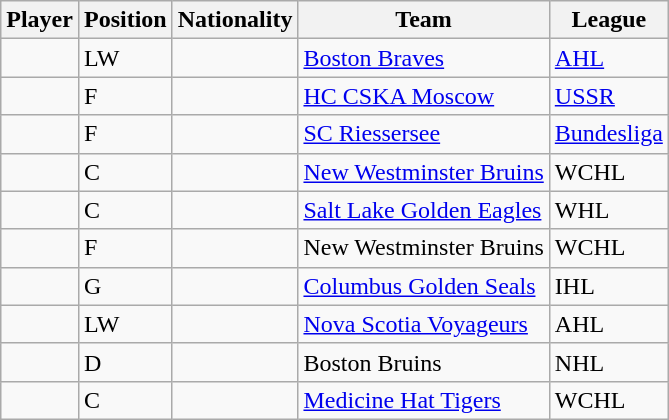<table class="wikitable sortable">
<tr>
<th colspan=1>Player</th>
<th colspan=1>Position</th>
<th colspan=1>Nationality</th>
<th colspan=1>Team</th>
<th colspan=1>League</th>
</tr>
<tr>
<td></td>
<td>LW</td>
<td></td>
<td><a href='#'>Boston Braves</a></td>
<td><a href='#'>AHL</a></td>
</tr>
<tr>
<td></td>
<td>F</td>
<td></td>
<td><a href='#'>HC CSKA Moscow</a></td>
<td><a href='#'>USSR</a></td>
</tr>
<tr>
<td></td>
<td>F</td>
<td></td>
<td><a href='#'>SC Riessersee</a></td>
<td><a href='#'>Bundesliga</a></td>
</tr>
<tr>
<td></td>
<td>C</td>
<td></td>
<td><a href='#'>New Westminster Bruins</a></td>
<td>WCHL</td>
</tr>
<tr>
<td></td>
<td>C</td>
<td></td>
<td><a href='#'>Salt Lake Golden Eagles</a></td>
<td>WHL</td>
</tr>
<tr>
<td></td>
<td>F</td>
<td></td>
<td>New Westminster Bruins</td>
<td>WCHL</td>
</tr>
<tr>
<td></td>
<td>G</td>
<td></td>
<td><a href='#'>Columbus Golden Seals</a></td>
<td>IHL</td>
</tr>
<tr>
<td></td>
<td>LW</td>
<td></td>
<td><a href='#'>Nova Scotia Voyageurs</a></td>
<td>AHL</td>
</tr>
<tr>
<td></td>
<td>D</td>
<td></td>
<td>Boston Bruins</td>
<td>NHL</td>
</tr>
<tr>
<td></td>
<td>C</td>
<td></td>
<td><a href='#'>Medicine Hat Tigers</a></td>
<td>WCHL</td>
</tr>
</table>
